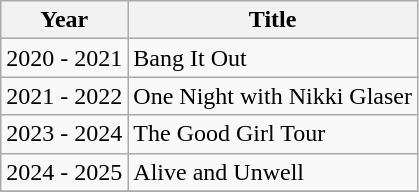<table class="wikitable">
<tr>
<th scope="col">Year</th>
<th scope="col">Title</th>
</tr>
<tr>
<td>2020 - 2021</td>
<td>Bang It Out</td>
</tr>
<tr>
<td>2021 - 2022</td>
<td>One Night with Nikki Glaser</td>
</tr>
<tr>
<td>2023 - 2024</td>
<td>The Good Girl Tour</td>
</tr>
<tr>
<td>2024 - 2025</td>
<td>Alive and Unwell</td>
</tr>
<tr>
</tr>
</table>
